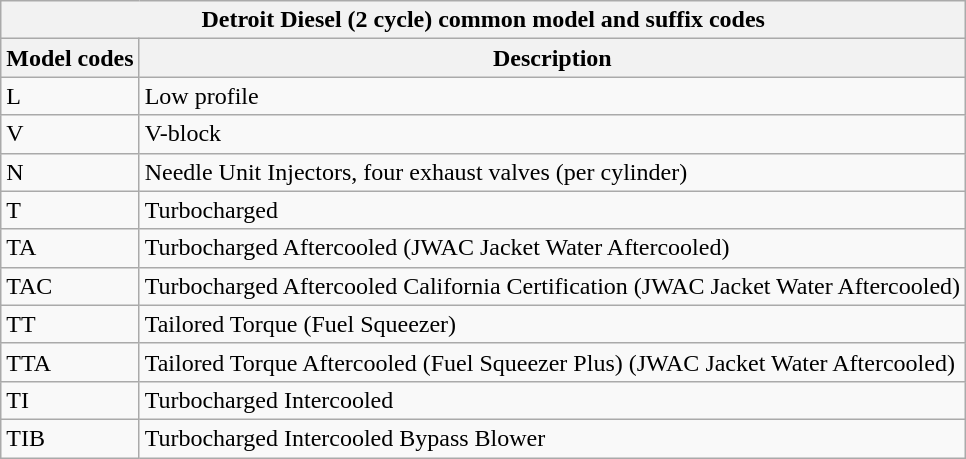<table class="wikitable">
<tr>
<th colspan=2>Detroit Diesel (2 cycle) common model and suffix codes</th>
</tr>
<tr>
<th>Model codes</th>
<th>Description</th>
</tr>
<tr>
<td>L</td>
<td>Low profile</td>
</tr>
<tr>
<td>V</td>
<td>V-block</td>
</tr>
<tr>
<td>N</td>
<td>Needle Unit Injectors,  four exhaust valves (per cylinder)</td>
</tr>
<tr>
<td>T</td>
<td>Turbocharged</td>
</tr>
<tr>
<td>TA</td>
<td>Turbocharged Aftercooled (JWAC Jacket Water Aftercooled)</td>
</tr>
<tr>
<td>TAC</td>
<td>Turbocharged Aftercooled California Certification (JWAC Jacket Water Aftercooled)</td>
</tr>
<tr>
<td>TT</td>
<td>Tailored Torque (Fuel Squeezer)</td>
</tr>
<tr>
<td>TTA</td>
<td>Tailored Torque Aftercooled (Fuel Squeezer Plus) (JWAC Jacket Water Aftercooled)</td>
</tr>
<tr>
<td>TI</td>
<td>Turbocharged Intercooled</td>
</tr>
<tr>
<td>TIB</td>
<td>Turbocharged Intercooled Bypass Blower</td>
</tr>
</table>
